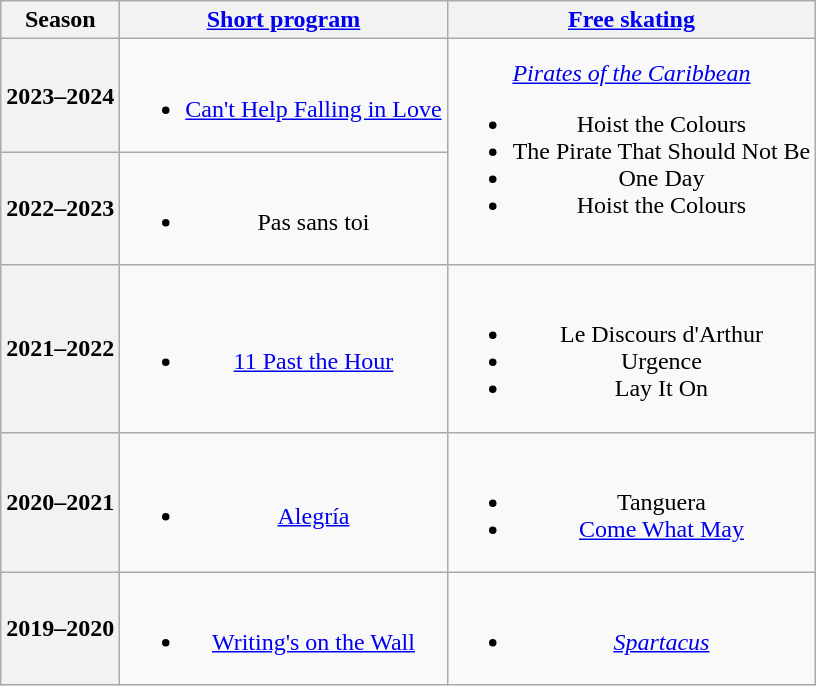<table class=wikitable style=text-align:center>
<tr>
<th>Season</th>
<th><a href='#'>Short program</a></th>
<th><a href='#'>Free skating</a></th>
</tr>
<tr>
<th>2023–2024<br></th>
<td><br><ul><li><a href='#'>Can't Help Falling in Love</a> <br> </li></ul></td>
<td rowspan=2><em><a href='#'>Pirates of the Caribbean</a></em><br><ul><li>Hoist the Colours <br></li><li>The Pirate That Should Not Be <br> </li><li>One Day <br></li><li>Hoist the Colours <br> </li></ul></td>
</tr>
<tr>
<th>2022–2023<br></th>
<td><br><ul><li>Pas sans toi <br> </li></ul></td>
</tr>
<tr>
<th>2021–2022<br></th>
<td><br><ul><li><a href='#'>11 Past the Hour</a> <br> </li></ul></td>
<td><br><ul><li>Le Discours d'Arthur</li><li>Urgence <br> </li><li>Lay It On <br> </li></ul></td>
</tr>
<tr>
<th>2020–2021<br></th>
<td><br><ul><li><a href='#'>Alegría</a><br></li></ul></td>
<td><br><ul><li>Tanguera<br></li><li><a href='#'>Come What May</a><br></li></ul></td>
</tr>
<tr>
<th>2019–2020<br></th>
<td><br><ul><li><a href='#'>Writing's on the Wall</a><br></li></ul></td>
<td><br><ul><li><em><a href='#'>Spartacus</a></em><br></li></ul></td>
</tr>
</table>
